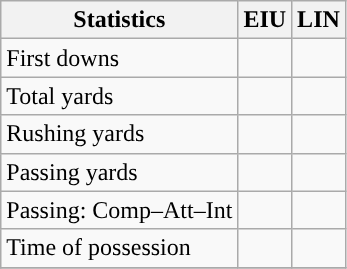<table class="wikitable" style="float: left;">
<tr>
<th>Statistics</th>
<th>EIU</th>
<th>LIN</th>
</tr>
<tr>
<td>First downs</td>
<td></td>
<td></td>
</tr>
<tr>
<td>Total yards</td>
<td></td>
<td></td>
</tr>
<tr>
<td>Rushing yards</td>
<td></td>
<td></td>
</tr>
<tr>
<td>Passing yards</td>
<td></td>
<td></td>
</tr>
<tr>
<td>Passing: Comp–Att–Int</td>
<td></td>
<td></td>
</tr>
<tr>
<td>Time of possession</td>
<td></td>
<td></td>
</tr>
<tr>
</tr>
</table>
